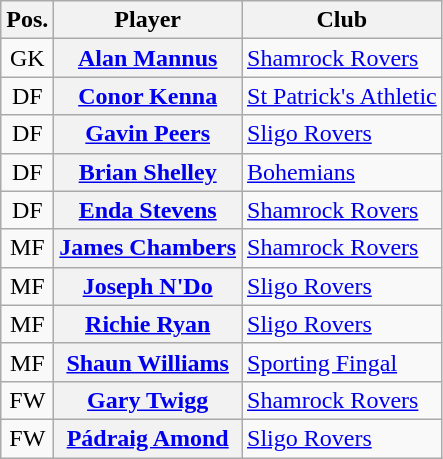<table class="wikitable plainrowheaders" style="text-align: left">
<tr>
<th scope=col>Pos.</th>
<th scope=col>Player</th>
<th scope=col>Club</th>
</tr>
<tr>
<td style=text-align:center>GK</td>
<th scope=row><a href='#'>Alan Mannus</a> </th>
<td><a href='#'>Shamrock Rovers</a></td>
</tr>
<tr>
<td style=text-align:center>DF</td>
<th scope=row><a href='#'>Conor Kenna</a> </th>
<td><a href='#'>St Patrick's Athletic</a></td>
</tr>
<tr>
<td style=text-align:center>DF</td>
<th scope=row><a href='#'>Gavin Peers</a> </th>
<td><a href='#'>Sligo Rovers</a></td>
</tr>
<tr>
<td style=text-align:center>DF</td>
<th scope=row><a href='#'>Brian Shelley</a> </th>
<td><a href='#'>Bohemians</a></td>
</tr>
<tr>
<td style=text-align:center>DF</td>
<th scope=row><a href='#'>Enda Stevens</a> </th>
<td><a href='#'>Shamrock Rovers</a></td>
</tr>
<tr>
<td style=text-align:center>MF</td>
<th scope=row><a href='#'>James Chambers</a> </th>
<td><a href='#'>Shamrock Rovers</a></td>
</tr>
<tr>
<td style=text-align:center>MF</td>
<th scope=row><a href='#'>Joseph N'Do</a> </th>
<td><a href='#'>Sligo Rovers</a></td>
</tr>
<tr>
<td style=text-align:center>MF</td>
<th scope=row><a href='#'>Richie Ryan</a> </th>
<td><a href='#'>Sligo Rovers</a></td>
</tr>
<tr>
<td style=text-align:center>MF</td>
<th scope=row><a href='#'>Shaun Williams</a> </th>
<td><a href='#'>Sporting Fingal</a></td>
</tr>
<tr>
<td style=text-align:center>FW</td>
<th scope=row><a href='#'>Gary Twigg</a> </th>
<td><a href='#'>Shamrock Rovers</a></td>
</tr>
<tr>
<td style=text-align:center>FW</td>
<th scope=row><a href='#'>Pádraig Amond</a> </th>
<td><a href='#'>Sligo Rovers</a></td>
</tr>
</table>
